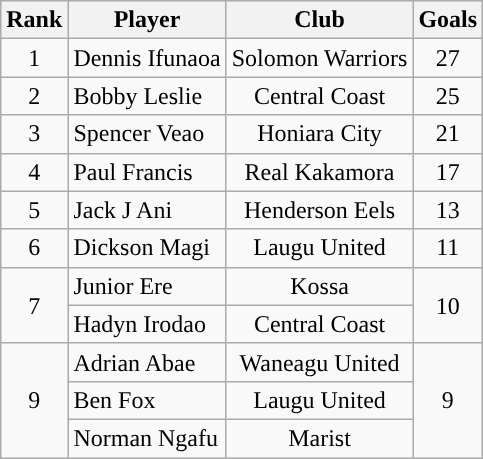<table class="wikitable" style="text-align:center">
<tr>
<th>Rank</th>
<th>Player</th>
<th>Club</th>
<th>Goals</th>
</tr>
<tr>
<td>1</td>
<td align=left> Dennis Ifunaoa</td>
<td>Solomon Warriors</td>
<td>27</td>
</tr>
<tr>
<td>2</td>
<td align=left> Bobby Leslie</td>
<td>Central Coast</td>
<td>25</td>
</tr>
<tr>
<td>3</td>
<td align=left> Spencer Veao</td>
<td>Honiara City</td>
<td>21</td>
</tr>
<tr>
<td>4</td>
<td align=left> Paul Francis</td>
<td>Real Kakamora</td>
<td>17</td>
</tr>
<tr>
<td>5</td>
<td align=left> Jack J Ani</td>
<td>Henderson Eels</td>
<td>13</td>
</tr>
<tr>
<td>6</td>
<td align=left> Dickson Magi</td>
<td>Laugu United</td>
<td>11</td>
</tr>
<tr>
<td rowspan=2>7</td>
<td align=left> Junior Ere</td>
<td>Kossa</td>
<td rowspan=2>10</td>
</tr>
<tr>
<td align=left> Hadyn Irodao</td>
<td>Central Coast</td>
</tr>
<tr>
<td rowspan=3>9</td>
<td align=left> Adrian Abae</td>
<td>Waneagu United</td>
<td rowspan=3>9</td>
</tr>
<tr>
<td align=left> Ben Fox</td>
<td>Laugu United</td>
</tr>
<tr>
<td align=left> Norman Ngafu</td>
<td>Marist</td>
</tr>
</table>
